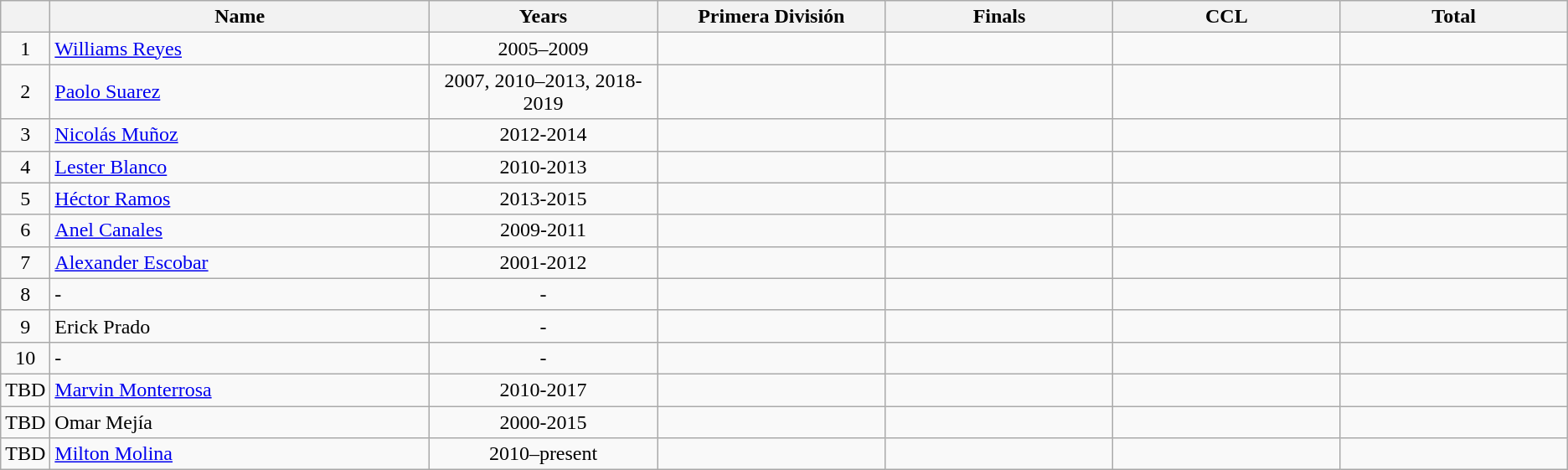<table class="wikitable sortable" style="text-align: center;">
<tr>
<th></th>
<th width=25%>Name</th>
<th width=15%>Years</th>
<th width=15%>Primera División</th>
<th width=15%>Finals</th>
<th width=15%>CCL</th>
<th width=15%>Total</th>
</tr>
<tr>
<td>1</td>
<td style="text-align:left;"> <a href='#'>Williams Reyes</a></td>
<td>2005–2009</td>
<td></td>
<td></td>
<td></td>
<td></td>
</tr>
<tr>
<td>2</td>
<td style="text-align:left;"> <a href='#'>Paolo Suarez</a></td>
<td>2007, 2010–2013, 2018-2019</td>
<td></td>
<td></td>
<td></td>
<td></td>
</tr>
<tr>
<td>3</td>
<td style="text-align:left;"><a href='#'>Nicolás Muñoz</a></td>
<td>2012-2014</td>
<td></td>
<td></td>
<td></td>
<td></td>
</tr>
<tr>
<td>4</td>
<td style="text-align:left;"> <a href='#'>Lester Blanco</a></td>
<td>2010-2013</td>
<td></td>
<td></td>
<td></td>
<td></td>
</tr>
<tr>
<td>5</td>
<td style="text-align:left;"> <a href='#'>Héctor Ramos</a></td>
<td>2013-2015</td>
<td></td>
<td></td>
<td></td>
<td></td>
</tr>
<tr>
<td>6</td>
<td style="text-align:left;"> <a href='#'>Anel Canales</a></td>
<td>2009-2011</td>
<td></td>
<td></td>
<td></td>
<td></td>
</tr>
<tr>
<td>7</td>
<td style="text-align:left;"> <a href='#'>Alexander Escobar</a></td>
<td>2001-2012</td>
<td></td>
<td></td>
<td></td>
<td></td>
</tr>
<tr>
<td>8</td>
<td style="text-align:left;">-</td>
<td>-</td>
<td></td>
<td></td>
<td></td>
<td></td>
</tr>
<tr>
<td>9</td>
<td style="text-align:left;">Erick Prado</td>
<td>-</td>
<td></td>
<td></td>
<td></td>
<td></td>
</tr>
<tr>
<td>10</td>
<td style="text-align:left;">-</td>
<td>-</td>
<td></td>
<td></td>
<td></td>
<td></td>
</tr>
<tr>
<td>TBD</td>
<td style="text-align:left;"> <a href='#'>Marvin Monterrosa</a></td>
<td>2010-2017</td>
<td></td>
<td></td>
<td></td>
<td></td>
</tr>
<tr>
<td>TBD</td>
<td style="text-align:left;">Omar Mejía</td>
<td>2000-2015</td>
<td></td>
<td></td>
<td></td>
<td></td>
</tr>
<tr>
<td>TBD</td>
<td style="text-align:left;"><a href='#'>Milton Molina</a></td>
<td>2010–present</td>
<td></td>
<td></td>
<td></td>
<td></td>
</tr>
</table>
